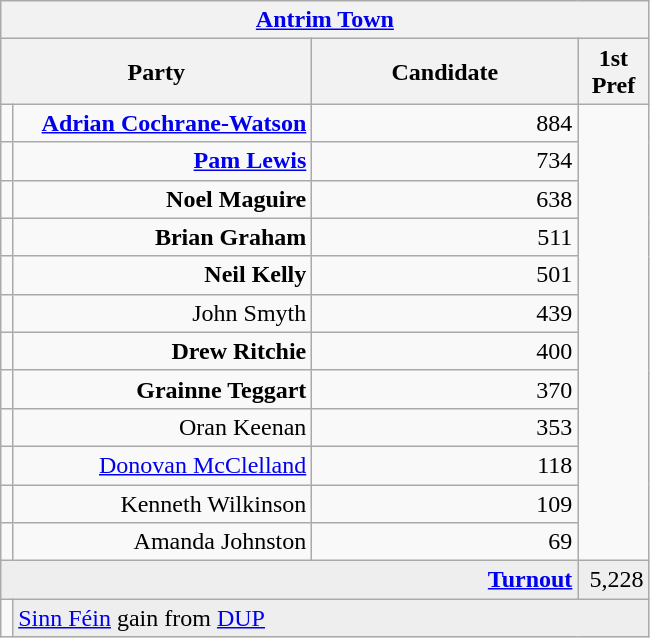<table class="wikitable">
<tr>
<th colspan="4" align="center"><a href='#'>Antrim Town</a></th>
</tr>
<tr>
<th colspan="2" align="center" width=200>Party</th>
<th width=170>Candidate</th>
<th width=40>1st Pref</th>
</tr>
<tr>
<td></td>
<td align="right"><strong><a href='#'>Adrian Cochrane-Watson</a></strong></td>
<td align="right">884</td>
</tr>
<tr>
<td></td>
<td align="right"><strong><a href='#'>Pam Lewis</a></strong></td>
<td align="right">734</td>
</tr>
<tr>
<td></td>
<td align="right"><strong>Noel Maguire</strong></td>
<td align="right">638</td>
</tr>
<tr>
<td></td>
<td align="right"><strong>Brian Graham</strong></td>
<td align="right">511</td>
</tr>
<tr>
<td></td>
<td align="right"><strong>Neil Kelly</strong></td>
<td align="right">501</td>
</tr>
<tr>
<td></td>
<td align="right">John Smyth</td>
<td align="right">439</td>
</tr>
<tr>
<td></td>
<td align="right"><strong>Drew Ritchie</strong></td>
<td align="right">400</td>
</tr>
<tr>
<td></td>
<td align="right"><strong>Grainne Teggart</strong></td>
<td align="right">370</td>
</tr>
<tr>
<td></td>
<td align="right">Oran Keenan</td>
<td align="right">353</td>
</tr>
<tr>
<td></td>
<td align="right"><a href='#'>Donovan McClelland</a></td>
<td align="right">118</td>
</tr>
<tr>
<td></td>
<td align="right">Kenneth Wilkinson</td>
<td align="right">109</td>
</tr>
<tr>
<td></td>
<td align="right">Amanda Johnston</td>
<td align="right">69</td>
</tr>
<tr bgcolor="EEEEEE">
<td colspan=3 align="right"><strong><a href='#'>Turnout</a></strong></td>
<td align="right">5,228</td>
</tr>
<tr>
<td bgcolor=></td>
<td colspan=3 bgcolor="EEEEEE"><a href='#'>Sinn Féin</a> gain from <a href='#'>DUP</a></td>
</tr>
</table>
